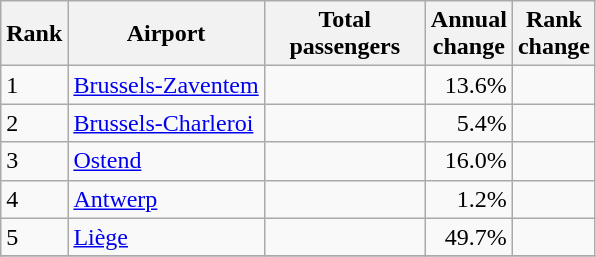<table class="wikitable">
<tr>
<th>Rank</th>
<th>Airport</th>
<th style="width:100px">Total<br>passengers</th>
<th>Annual<br>change</th>
<th>Rank<br>change</th>
</tr>
<tr>
<td>1</td>
<td><a href='#'>Brussels-Zaventem</a></td>
<td align="right"></td>
<td align="right">13.6%</td>
<td align="center"></td>
</tr>
<tr>
<td>2</td>
<td><a href='#'>Brussels-Charleroi</a></td>
<td align="right"></td>
<td align="right">5.4%</td>
<td align="center"></td>
</tr>
<tr>
<td>3</td>
<td><a href='#'>Ostend</a></td>
<td align="right"></td>
<td align="right">16.0%</td>
<td align="center"></td>
</tr>
<tr>
<td>4</td>
<td><a href='#'>Antwerp</a></td>
<td align="right"></td>
<td align="right">1.2%</td>
<td align="center"></td>
</tr>
<tr>
<td>5</td>
<td><a href='#'>Liège</a></td>
<td align="right"></td>
<td align="right">49.7%</td>
<td align="center"></td>
</tr>
<tr>
</tr>
</table>
